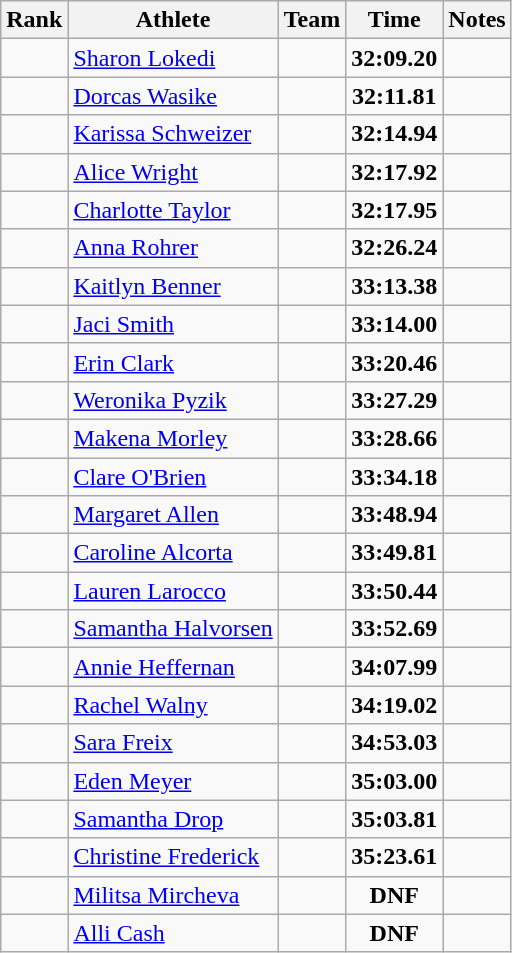<table class="wikitable sortable" style="text-align:center">
<tr>
<th>Rank</th>
<th>Athlete</th>
<th>Team</th>
<th>Time</th>
<th>Notes</th>
</tr>
<tr>
<td></td>
<td align=left> <a href='#'>Sharon Lokedi</a></td>
<td></td>
<td><strong>32:09.20</strong></td>
<td> </td>
</tr>
<tr>
<td></td>
<td align=left> <a href='#'>Dorcas Wasike</a></td>
<td></td>
<td><strong>32:11.81</strong></td>
<td></td>
</tr>
<tr>
<td></td>
<td align=left><a href='#'>Karissa Schweizer</a></td>
<td></td>
<td><strong>32:14.94</strong></td>
<td></td>
</tr>
<tr>
<td></td>
<td align=left> <a href='#'>Alice Wright</a></td>
<td></td>
<td><strong>32:17.92</strong></td>
<td></td>
</tr>
<tr>
<td></td>
<td align=left> <a href='#'>Charlotte Taylor</a></td>
<td></td>
<td><strong>32:17.95</strong></td>
<td></td>
</tr>
<tr>
<td></td>
<td align=left><a href='#'>Anna Rohrer</a></td>
<td></td>
<td><strong>32:26.24</strong></td>
<td></td>
</tr>
<tr>
<td></td>
<td align=left><a href='#'>Kaitlyn Benner</a></td>
<td></td>
<td><strong>33:13.38</strong></td>
<td></td>
</tr>
<tr>
<td></td>
<td align=left><a href='#'>Jaci Smith</a></td>
<td></td>
<td><strong>33:14.00</strong></td>
<td></td>
</tr>
<tr>
<td></td>
<td align=left><a href='#'>Erin Clark</a></td>
<td></td>
<td><strong>33:20.46</strong></td>
<td></td>
</tr>
<tr>
<td></td>
<td align=left> <a href='#'>Weronika Pyzik</a></td>
<td></td>
<td><strong>33:27.29</strong></td>
<td></td>
</tr>
<tr>
<td></td>
<td align=left><a href='#'>Makena Morley</a></td>
<td></td>
<td><strong>33:28.66</strong></td>
<td></td>
</tr>
<tr>
<td></td>
<td align=left> <a href='#'>Clare O'Brien</a></td>
<td></td>
<td><strong>33:34.18</strong></td>
<td></td>
</tr>
<tr>
<td></td>
<td align=left><a href='#'>Margaret Allen</a></td>
<td></td>
<td><strong>33:48.94</strong></td>
<td></td>
</tr>
<tr>
<td></td>
<td align=left><a href='#'>Caroline Alcorta</a></td>
<td></td>
<td><strong>33:49.81</strong></td>
<td></td>
</tr>
<tr>
<td></td>
<td align=left><a href='#'>Lauren Larocco</a></td>
<td></td>
<td><strong>33:50.44</strong></td>
<td></td>
</tr>
<tr>
<td></td>
<td align=left><a href='#'>Samantha Halvorsen</a></td>
<td></td>
<td><strong>33:52.69</strong></td>
<td></td>
</tr>
<tr>
<td></td>
<td align=left><a href='#'>Annie Heffernan</a></td>
<td></td>
<td><strong>34:07.99</strong></td>
<td></td>
</tr>
<tr>
<td></td>
<td align=left><a href='#'>Rachel Walny</a></td>
<td></td>
<td><strong>34:19.02</strong></td>
<td></td>
</tr>
<tr>
<td></td>
<td align=left><a href='#'>Sara Freix</a></td>
<td></td>
<td><strong>34:53.03</strong></td>
<td></td>
</tr>
<tr>
<td></td>
<td align=left><a href='#'>Eden Meyer</a></td>
<td></td>
<td><strong>35:03.00</strong></td>
<td></td>
</tr>
<tr>
<td></td>
<td align=left><a href='#'>Samantha Drop</a></td>
<td></td>
<td><strong>35:03.81</strong></td>
<td></td>
</tr>
<tr>
<td></td>
<td align=left><a href='#'>Christine Frederick</a></td>
<td></td>
<td><strong>35:23.61</strong></td>
<td></td>
</tr>
<tr>
<td></td>
<td align=left> <a href='#'>Militsa Mircheva</a></td>
<td></td>
<td><strong>DNF</strong></td>
<td></td>
</tr>
<tr>
<td></td>
<td align=left><a href='#'>Alli Cash</a></td>
<td></td>
<td><strong>DNF</strong></td>
<td></td>
</tr>
</table>
